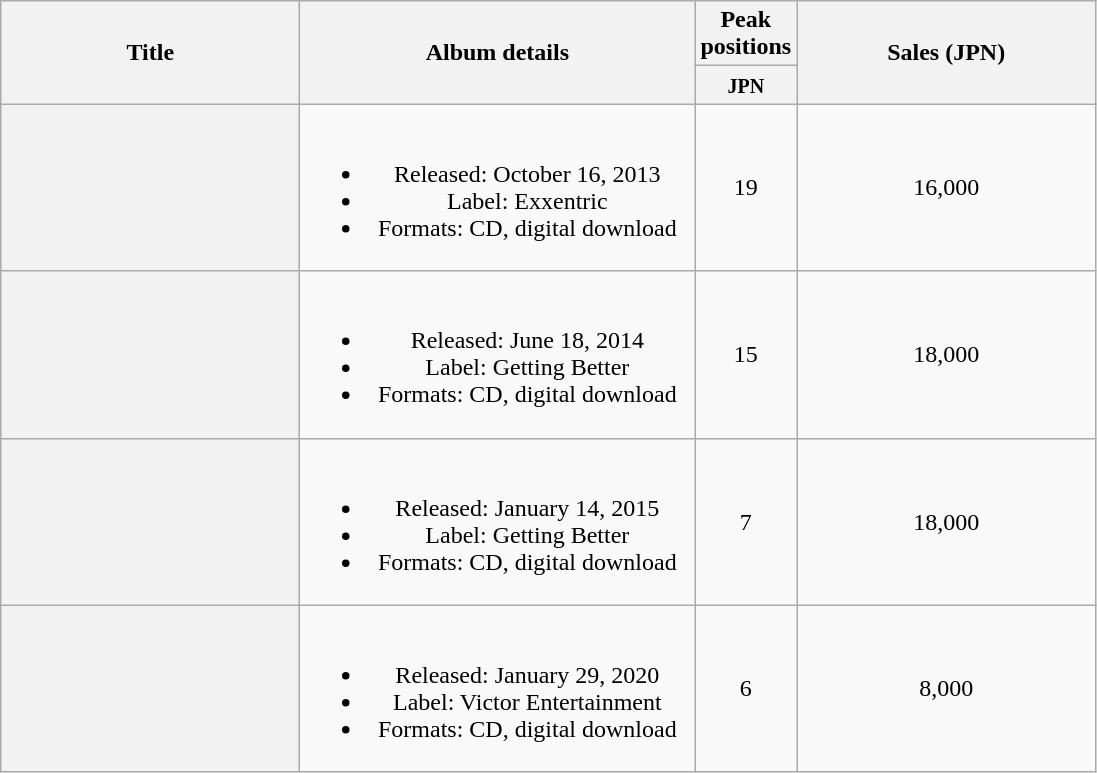<table class="wikitable plainrowheaders" style="text-align:center;">
<tr>
<th style="width:12em;" rowspan="2">Title</th>
<th style="width:16em;" rowspan="2">Album details</th>
<th colspan="1">Peak positions</th>
<th style="width:12em;" rowspan="2">Sales (JPN)</th>
</tr>
<tr>
<th style="width:2.5em;"><small>JPN</small><br></th>
</tr>
<tr>
<th scope="row"></th>
<td><br><ul><li>Released: October 16, 2013 </li><li>Label: Exxentric</li><li>Formats: CD, digital download</li></ul></td>
<td>19</td>
<td>16,000</td>
</tr>
<tr>
<th scope="row"></th>
<td><br><ul><li>Released: June 18, 2014 </li><li>Label: Getting Better</li><li>Formats: CD, digital download</li></ul></td>
<td>15</td>
<td>18,000</td>
</tr>
<tr>
<th scope="row"></th>
<td><br><ul><li>Released: January 14, 2015 </li><li>Label: Getting Better</li><li>Formats: CD, digital download</li></ul></td>
<td>7</td>
<td>18,000</td>
</tr>
<tr>
<th scope="row"></th>
<td><br><ul><li>Released: January 29, 2020 </li><li>Label: Victor Entertainment</li><li>Formats: CD, digital download</li></ul></td>
<td>6</td>
<td>8,000</td>
</tr>
</table>
